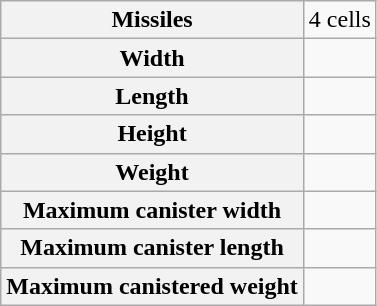<table class="wikitable">
<tr>
<th>Missiles</th>
<td>4 cells</td>
</tr>
<tr>
<th>Width</th>
<td></td>
</tr>
<tr>
<th>Length</th>
<td></td>
</tr>
<tr>
<th>Height</th>
<td></td>
</tr>
<tr>
<th>Weight</th>
<td></td>
</tr>
<tr>
<th>Maximum canister width</th>
<td></td>
</tr>
<tr>
<th>Maximum canister length</th>
<td></td>
</tr>
<tr>
<th>Maximum canistered weight</th>
<td></td>
</tr>
</table>
